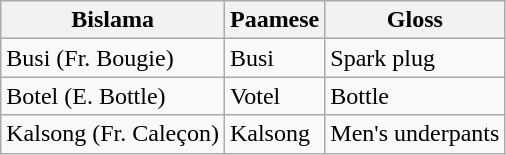<table class="wikitable">
<tr>
<th>Bislama</th>
<th>Paamese</th>
<th>Gloss</th>
</tr>
<tr>
<td>Busi (Fr. Bougie)</td>
<td>Busi</td>
<td>Spark plug</td>
</tr>
<tr>
<td>Botel (E. Bottle)</td>
<td>Votel</td>
<td>Bottle</td>
</tr>
<tr>
<td>Kalsong (Fr. Caleçon)</td>
<td>Kalsong</td>
<td>Men's underpants</td>
</tr>
</table>
